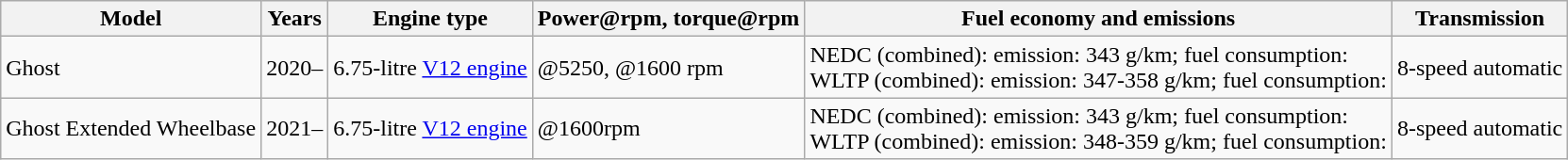<table class="wikitable sortable collapsible">
<tr>
<th>Model</th>
<th>Years</th>
<th>Engine type</th>
<th>Power@rpm, torque@rpm</th>
<th>Fuel economy and emissions</th>
<th>Transmission</th>
</tr>
<tr>
<td>Ghost</td>
<td>2020–</td>
<td>6.75-litre <a href='#'>V12 engine</a></td>
<td>@5250, @1600 rpm</td>
<td>NEDC (combined):  emission: 343 g/km; fuel consumption: <br>WLTP (combined):  emission: 347-358 g/km; fuel consumption: </td>
<td>8-speed automatic</td>
</tr>
<tr>
<td>Ghost Extended Wheelbase</td>
<td>2021–</td>
<td>6.75-litre <a href='#'>V12 engine</a></td>
<td> @1600rpm</td>
<td>NEDC (combined):  emission: 343 g/km; fuel consumption: <br>WLTP (combined):  emission: 348-359 g/km; fuel consumption: </td>
<td>8-speed automatic</td>
</tr>
</table>
